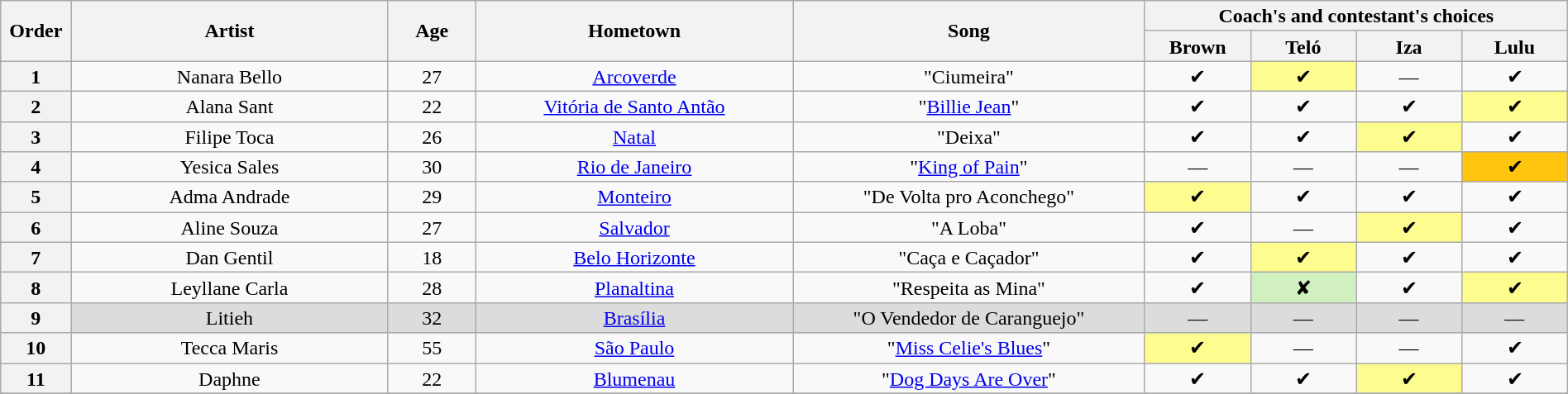<table class="wikitable" style="text-align:center; line-height:17px; width:100%;">
<tr>
<th scope="col" rowspan=2 width="04%">Order</th>
<th scope="col" rowspan=2 width="18%">Artist</th>
<th scope="col" rowspan=2 width="05%">Age</th>
<th scope="col" rowspan=2 width="18%">Hometown</th>
<th scope="col" rowspan=2 width="20%">Song</th>
<th scope="col" colspan=4 width="24%">Coach's and contestant's choices</th>
</tr>
<tr>
<th width="6%">Brown</th>
<th width="6%">Teló</th>
<th width="6%">Iza</th>
<th width="6%">Lulu</th>
</tr>
<tr>
<th>1</th>
<td>Nanara Bello</td>
<td>27</td>
<td><a href='#'>Arcoverde</a></td>
<td>"Ciumeira"</td>
<td>✔</td>
<td bgcolor=FDFC8F>✔</td>
<td>—</td>
<td>✔</td>
</tr>
<tr>
<th>2</th>
<td>Alana Sant</td>
<td>22</td>
<td><a href='#'>Vitória de Santo Antão</a></td>
<td>"<a href='#'>Billie Jean</a>"</td>
<td>✔</td>
<td>✔</td>
<td>✔</td>
<td bgcolor=FDFC8F>✔</td>
</tr>
<tr>
<th>3</th>
<td>Filipe Toca</td>
<td>26</td>
<td><a href='#'>Natal</a></td>
<td>"Deixa"</td>
<td>✔</td>
<td>✔</td>
<td bgcolor=FDFC8F>✔</td>
<td>✔</td>
</tr>
<tr>
<th>4</th>
<td>Yesica Sales</td>
<td>30</td>
<td><a href='#'>Rio de Janeiro</a></td>
<td>"<a href='#'>King of Pain</a>"</td>
<td>—</td>
<td>—</td>
<td>—</td>
<td bgcolor=FFC40C>✔</td>
</tr>
<tr>
<th>5</th>
<td>Adma Andrade</td>
<td>29</td>
<td><a href='#'>Monteiro</a></td>
<td>"De Volta pro Aconchego"</td>
<td bgcolor=FDFC8F>✔</td>
<td>✔</td>
<td>✔</td>
<td>✔</td>
</tr>
<tr>
<th>6</th>
<td>Aline Souza</td>
<td>27</td>
<td><a href='#'>Salvador</a></td>
<td>"A Loba"</td>
<td>✔</td>
<td>—</td>
<td bgcolor=FDFC8F>✔</td>
<td>✔</td>
</tr>
<tr>
<th>7</th>
<td>Dan Gentil</td>
<td>18</td>
<td><a href='#'>Belo Horizonte</a></td>
<td>"Caça e Caçador"</td>
<td>✔</td>
<td bgcolor=FDFC8F>✔</td>
<td>✔</td>
<td>✔</td>
</tr>
<tr>
<th>8</th>
<td>Leyllane Carla</td>
<td>28</td>
<td><a href='#'>Planaltina</a></td>
<td>"Respeita as Mina"</td>
<td>✔</td>
<td bgcolor=D0F0C0>✘</td>
<td>✔</td>
<td bgcolor=FDFC8F>✔</td>
</tr>
<tr bgcolor=DCDCDC>
<th>9</th>
<td>Litieh</td>
<td>32</td>
<td><a href='#'>Brasília</a></td>
<td>"O Vendedor de Caranguejo"</td>
<td>—</td>
<td>—</td>
<td>—</td>
<td>—</td>
</tr>
<tr>
<th>10</th>
<td>Tecca Maris</td>
<td>55</td>
<td><a href='#'>São Paulo</a></td>
<td>"<a href='#'>Miss Celie's Blues</a>"</td>
<td bgcolor=FDFC8F>✔</td>
<td>—</td>
<td>—</td>
<td>✔</td>
</tr>
<tr>
<th>11</th>
<td>Daphne</td>
<td>22</td>
<td><a href='#'>Blumenau</a></td>
<td>"<a href='#'>Dog Days Are Over</a>"</td>
<td>✔</td>
<td>✔</td>
<td bgcolor=FDFC8F>✔</td>
<td>✔</td>
</tr>
<tr>
</tr>
</table>
